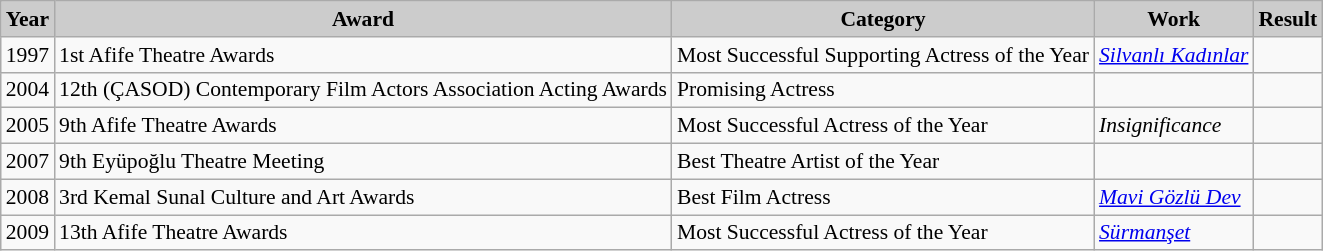<table class="wikitable" style="font-size:90%">
<tr>
<th style="background:#CCCCCC">Year</th>
<th style="background:#CCCCCC">Award</th>
<th style="background:#CCCCCC">Category</th>
<th style="background:#CCCCCC">Work</th>
<th style="background:#CCCCCC">Result</th>
</tr>
<tr>
<td>1997</td>
<td>1st Afife Theatre Awards</td>
<td>Most Successful Supporting Actress of the Year</td>
<td><em><a href='#'>Silvanlı Kadınlar</a></em></td>
<td></td>
</tr>
<tr>
<td>2004</td>
<td>12th (ÇASOD) Contemporary Film Actors Association Acting Awards</td>
<td>Promising Actress</td>
<td></td>
<td></td>
</tr>
<tr>
<td>2005</td>
<td>9th Afife Theatre Awards</td>
<td>Most Successful Actress of the Year</td>
<td><em>Insignificance</em></td>
<td></td>
</tr>
<tr>
<td>2007</td>
<td>9th Eyüpoğlu Theatre Meeting</td>
<td>Best Theatre Artist of the Year</td>
<td></td>
<td></td>
</tr>
<tr>
<td>2008</td>
<td>3rd Kemal Sunal Culture and Art Awards</td>
<td>Best Film Actress</td>
<td><em><a href='#'>Mavi Gözlü Dev</a></em></td>
<td></td>
</tr>
<tr>
<td>2009</td>
<td>13th Afife Theatre Awards</td>
<td>Most Successful Actress of the Year</td>
<td><em><a href='#'>Sürmanşet</a></em></td>
<td></td>
</tr>
</table>
